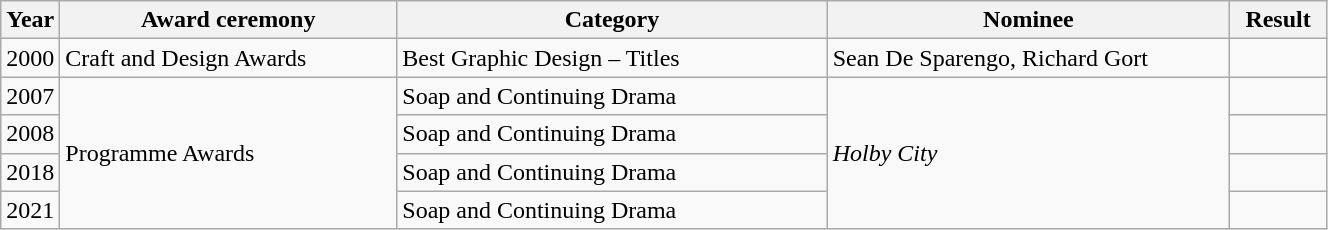<table class="wikitable" width=70%>
<tr>
<th scope="col">Year</th>
<th width="300" scope="col">Award ceremony</th>
<th width="400" scope="col">Category</th>
<th width="375" scope="col">Nominee</th>
<th width="65" scope="col">Result</th>
</tr>
<tr>
<td>2000</td>
<td scope="row">Craft and Design Awards</td>
<td>Best Graphic Design – Titles</td>
<td>Sean De Sparengo, Richard Gort</td>
<td></td>
</tr>
<tr>
<td>2007</td>
<td rowspan="4" scope="row">Programme Awards</td>
<td>Soap and Continuing Drama</td>
<td rowspan="4"><em>Holby City</em></td>
<td></td>
</tr>
<tr>
<td>2008</td>
<td scope="row">Soap and Continuing Drama</td>
<td></td>
</tr>
<tr>
<td>2018</td>
<td scope="row">Soap and Continuing Drama</td>
<td></td>
</tr>
<tr>
<td>2021</td>
<td scope="row">Soap and Continuing Drama</td>
<td></td>
</tr>
</table>
